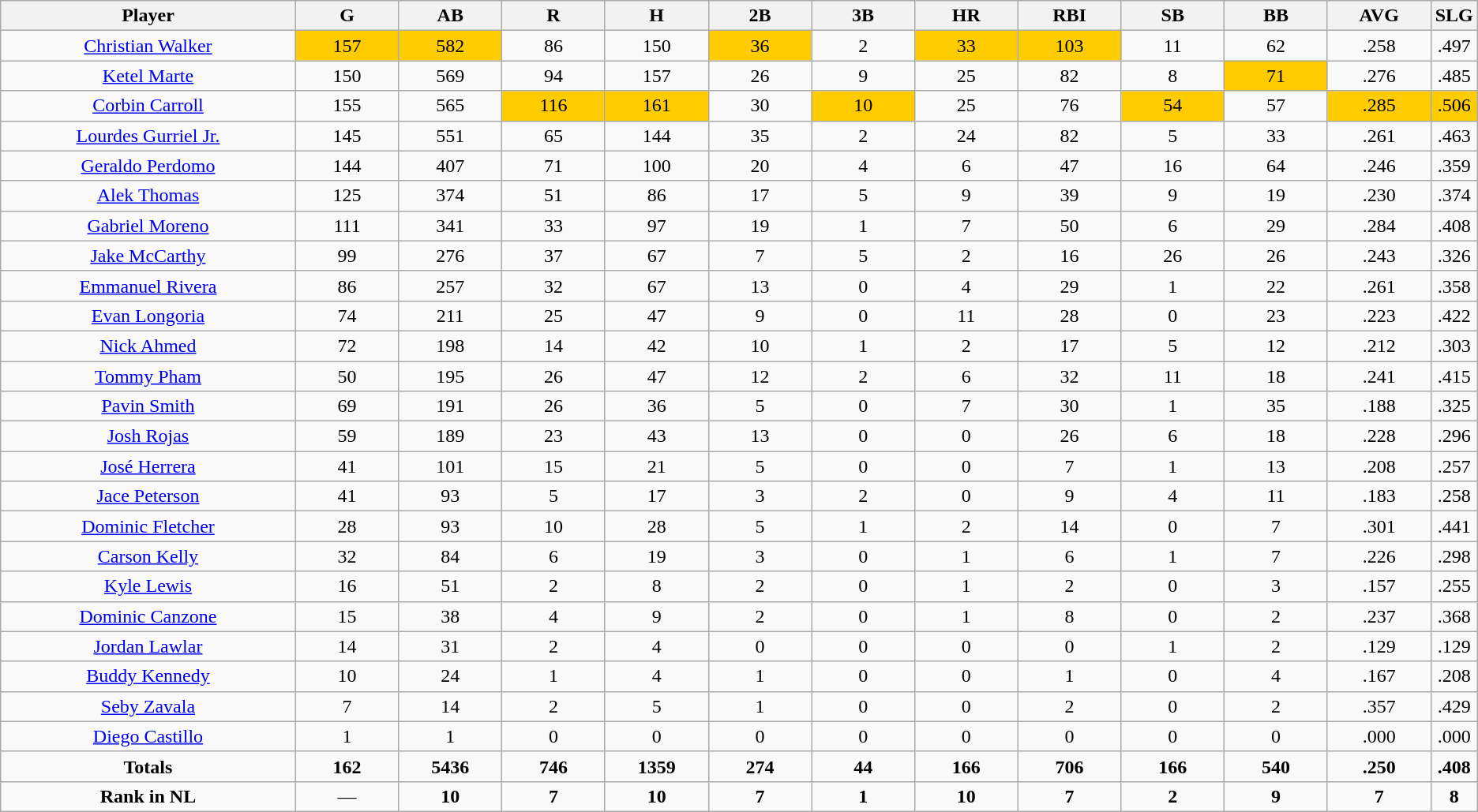<table class=wikitable style="text-align:center">
<tr>
<th bgcolor=#DDDDFF; width="20%">Player</th>
<th bgcolor=#DDDDFF; width="7%">G</th>
<th bgcolor=#DDDDFF; width="7%">AB</th>
<th bgcolor=#DDDDFF; width="7%">R</th>
<th bgcolor=#DDDDFF; width="7%">H</th>
<th bgcolor=#DDDDFF; width="7%">2B</th>
<th bgcolor=#DDDDFF; width="7%">3B</th>
<th bgcolor=#DDDDFF; width="7%">HR</th>
<th bgcolor=#DDDDFF; width="7%">RBI</th>
<th bgcolor=#DDDDFF; width="7%">SB</th>
<th bgcolor=#DDDDFF; width="7%">BB</th>
<th bgcolor=#DDDDFF; width="7%">AVG</th>
<th bgcolor=#DDDDFF; width="7%">SLG</th>
</tr>
<tr>
<td><a href='#'>Christian Walker</a></td>
<td bgcolor=#ffcc00>157</td>
<td bgcolor=#ffcc00>582</td>
<td>86</td>
<td>150</td>
<td bgcolor=#ffcc00>36</td>
<td>2</td>
<td bgcolor=#ffcc00>33</td>
<td bgcolor=#ffcc00>103</td>
<td>11</td>
<td>62</td>
<td>.258</td>
<td>.497</td>
</tr>
<tr>
<td><a href='#'>Ketel Marte</a></td>
<td>150</td>
<td>569</td>
<td>94</td>
<td>157</td>
<td>26</td>
<td>9</td>
<td>25</td>
<td>82</td>
<td>8</td>
<td bgcolor=#ffcc00>71</td>
<td>.276</td>
<td>.485</td>
</tr>
<tr>
<td><a href='#'>Corbin Carroll</a></td>
<td>155</td>
<td>565</td>
<td bgcolor=#ffcc00>116</td>
<td bgcolor=#ffcc00>161</td>
<td>30</td>
<td bgcolor=#ffcc00>10</td>
<td>25</td>
<td>76</td>
<td bgcolor=#ffcc00>54</td>
<td>57</td>
<td bgcolor=#ffcc00>.285</td>
<td bgcolor=#ffcc00>.506</td>
</tr>
<tr>
<td><a href='#'>Lourdes Gurriel Jr.</a></td>
<td>145</td>
<td>551</td>
<td>65</td>
<td>144</td>
<td>35</td>
<td>2</td>
<td>24</td>
<td>82</td>
<td>5</td>
<td>33</td>
<td>.261</td>
<td>.463</td>
</tr>
<tr>
<td><a href='#'>Geraldo Perdomo</a></td>
<td>144</td>
<td>407</td>
<td>71</td>
<td>100</td>
<td>20</td>
<td>4</td>
<td>6</td>
<td>47</td>
<td>16</td>
<td>64</td>
<td>.246</td>
<td>.359</td>
</tr>
<tr>
<td><a href='#'>Alek Thomas</a></td>
<td>125</td>
<td>374</td>
<td>51</td>
<td>86</td>
<td>17</td>
<td>5</td>
<td>9</td>
<td>39</td>
<td>9</td>
<td>19</td>
<td>.230</td>
<td>.374</td>
</tr>
<tr>
<td><a href='#'>Gabriel Moreno</a></td>
<td>111</td>
<td>341</td>
<td>33</td>
<td>97</td>
<td>19</td>
<td>1</td>
<td>7</td>
<td>50</td>
<td>6</td>
<td>29</td>
<td>.284</td>
<td>.408</td>
</tr>
<tr>
<td><a href='#'>Jake McCarthy</a></td>
<td>99</td>
<td>276</td>
<td>37</td>
<td>67</td>
<td>7</td>
<td>5</td>
<td>2</td>
<td>16</td>
<td>26</td>
<td>26</td>
<td>.243</td>
<td>.326</td>
</tr>
<tr>
<td><a href='#'>Emmanuel Rivera</a></td>
<td>86</td>
<td>257</td>
<td>32</td>
<td>67</td>
<td>13</td>
<td>0</td>
<td>4</td>
<td>29</td>
<td>1</td>
<td>22</td>
<td>.261</td>
<td>.358</td>
</tr>
<tr>
<td><a href='#'>Evan Longoria</a></td>
<td>74</td>
<td>211</td>
<td>25</td>
<td>47</td>
<td>9</td>
<td>0</td>
<td>11</td>
<td>28</td>
<td>0</td>
<td>23</td>
<td>.223</td>
<td>.422</td>
</tr>
<tr>
<td><a href='#'>Nick Ahmed</a></td>
<td>72</td>
<td>198</td>
<td>14</td>
<td>42</td>
<td>10</td>
<td>1</td>
<td>2</td>
<td>17</td>
<td>5</td>
<td>12</td>
<td>.212</td>
<td>.303</td>
</tr>
<tr>
<td><a href='#'>Tommy Pham</a></td>
<td>50</td>
<td>195</td>
<td>26</td>
<td>47</td>
<td>12</td>
<td>2</td>
<td>6</td>
<td>32</td>
<td>11</td>
<td>18</td>
<td>.241</td>
<td>.415</td>
</tr>
<tr>
<td><a href='#'>Pavin Smith</a></td>
<td>69</td>
<td>191</td>
<td>26</td>
<td>36</td>
<td>5</td>
<td>0</td>
<td>7</td>
<td>30</td>
<td>1</td>
<td>35</td>
<td>.188</td>
<td>.325</td>
</tr>
<tr>
<td><a href='#'>Josh Rojas</a></td>
<td>59</td>
<td>189</td>
<td>23</td>
<td>43</td>
<td>13</td>
<td>0</td>
<td>0</td>
<td>26</td>
<td>6</td>
<td>18</td>
<td>.228</td>
<td>.296</td>
</tr>
<tr>
<td><a href='#'>José Herrera</a></td>
<td>41</td>
<td>101</td>
<td>15</td>
<td>21</td>
<td>5</td>
<td>0</td>
<td>0</td>
<td>7</td>
<td>1</td>
<td>13</td>
<td>.208</td>
<td>.257</td>
</tr>
<tr>
<td><a href='#'>Jace Peterson</a></td>
<td>41</td>
<td>93</td>
<td>5</td>
<td>17</td>
<td>3</td>
<td>2</td>
<td>0</td>
<td>9</td>
<td>4</td>
<td>11</td>
<td>.183</td>
<td>.258</td>
</tr>
<tr>
<td><a href='#'>Dominic Fletcher</a></td>
<td>28</td>
<td>93</td>
<td>10</td>
<td>28</td>
<td>5</td>
<td>1</td>
<td>2</td>
<td>14</td>
<td>0</td>
<td>7</td>
<td>.301</td>
<td>.441</td>
</tr>
<tr>
<td><a href='#'>Carson Kelly</a></td>
<td>32</td>
<td>84</td>
<td>6</td>
<td>19</td>
<td>3</td>
<td>0</td>
<td>1</td>
<td>6</td>
<td>1</td>
<td>7</td>
<td>.226</td>
<td>.298</td>
</tr>
<tr>
<td><a href='#'>Kyle Lewis</a></td>
<td>16</td>
<td>51</td>
<td>2</td>
<td>8</td>
<td>2</td>
<td>0</td>
<td>1</td>
<td>2</td>
<td>0</td>
<td>3</td>
<td>.157</td>
<td>.255</td>
</tr>
<tr>
<td><a href='#'>Dominic Canzone</a></td>
<td>15</td>
<td>38</td>
<td>4</td>
<td>9</td>
<td>2</td>
<td>0</td>
<td>1</td>
<td>8</td>
<td>0</td>
<td>2</td>
<td>.237</td>
<td>.368</td>
</tr>
<tr>
<td><a href='#'>Jordan Lawlar</a></td>
<td>14</td>
<td>31</td>
<td>2</td>
<td>4</td>
<td>0</td>
<td>0</td>
<td>0</td>
<td>0</td>
<td>1</td>
<td>2</td>
<td>.129</td>
<td>.129</td>
</tr>
<tr>
<td><a href='#'>Buddy Kennedy</a></td>
<td>10</td>
<td>24</td>
<td>1</td>
<td>4</td>
<td>1</td>
<td>0</td>
<td>0</td>
<td>1</td>
<td>0</td>
<td>4</td>
<td>.167</td>
<td>.208</td>
</tr>
<tr>
<td><a href='#'>Seby Zavala</a></td>
<td>7</td>
<td>14</td>
<td>2</td>
<td>5</td>
<td>1</td>
<td>0</td>
<td>0</td>
<td>2</td>
<td>0</td>
<td>2</td>
<td>.357</td>
<td>.429</td>
</tr>
<tr>
<td><a href='#'>Diego Castillo</a></td>
<td>1</td>
<td>1</td>
<td>0</td>
<td>0</td>
<td>0</td>
<td>0</td>
<td>0</td>
<td>0</td>
<td>0</td>
<td>0</td>
<td>.000</td>
<td>.000</td>
</tr>
<tr>
<td><strong>Totals</strong></td>
<td><strong>162</strong></td>
<td><strong>5436</strong></td>
<td><strong>746</strong></td>
<td><strong>1359</strong></td>
<td><strong>274</strong></td>
<td><strong>44</strong></td>
<td><strong>166</strong></td>
<td><strong>706</strong></td>
<td><strong>166</strong></td>
<td><strong>540</strong></td>
<td><strong>.250</strong></td>
<td><strong>.408</strong></td>
</tr>
<tr>
<td><strong>Rank in NL</strong></td>
<td>—</td>
<td><strong>10</strong></td>
<td><strong>7</strong></td>
<td><strong>10</strong></td>
<td><strong>7</strong></td>
<td><strong>1</strong></td>
<td><strong>10</strong></td>
<td><strong>7</strong></td>
<td><strong>2</strong></td>
<td><strong>9</strong></td>
<td><strong>7</strong></td>
<td><strong>8</strong></td>
</tr>
</table>
